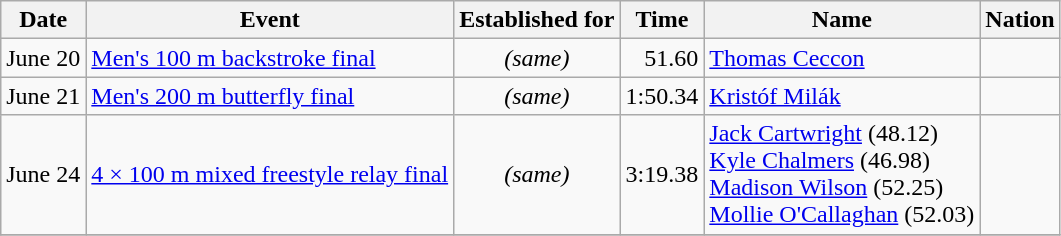<table class="wikitable">
<tr>
<th>Date</th>
<th>Event</th>
<th>Established for</th>
<th>Time</th>
<th>Name</th>
<th>Nation</th>
</tr>
<tr>
<td>June 20</td>
<td><a href='#'>Men's 100 m backstroke final</a></td>
<td style="text-align:center;"><em>(same)</em></td>
<td align="right">51.60</td>
<td><a href='#'>Thomas Ceccon</a></td>
<td></td>
</tr>
<tr>
<td>June 21</td>
<td><a href='#'>Men's 200 m butterfly final</a></td>
<td style="text-align:center;"><em>(same)</em></td>
<td align="right">1:50.34</td>
<td><a href='#'>Kristóf Milák</a></td>
<td></td>
</tr>
<tr>
<td>June 24</td>
<td><a href='#'>4 × 100 m mixed freestyle relay final</a></td>
<td style="text-align:center;"><em>(same)</em></td>
<td align="right">3:19.38</td>
<td><a href='#'>Jack Cartwright</a> (48.12)<br><a href='#'>Kyle Chalmers</a> (46.98)<br><a href='#'>Madison Wilson</a> (52.25)<br><a href='#'>Mollie O'Callaghan</a> (52.03)</td>
<td></td>
</tr>
<tr>
</tr>
</table>
